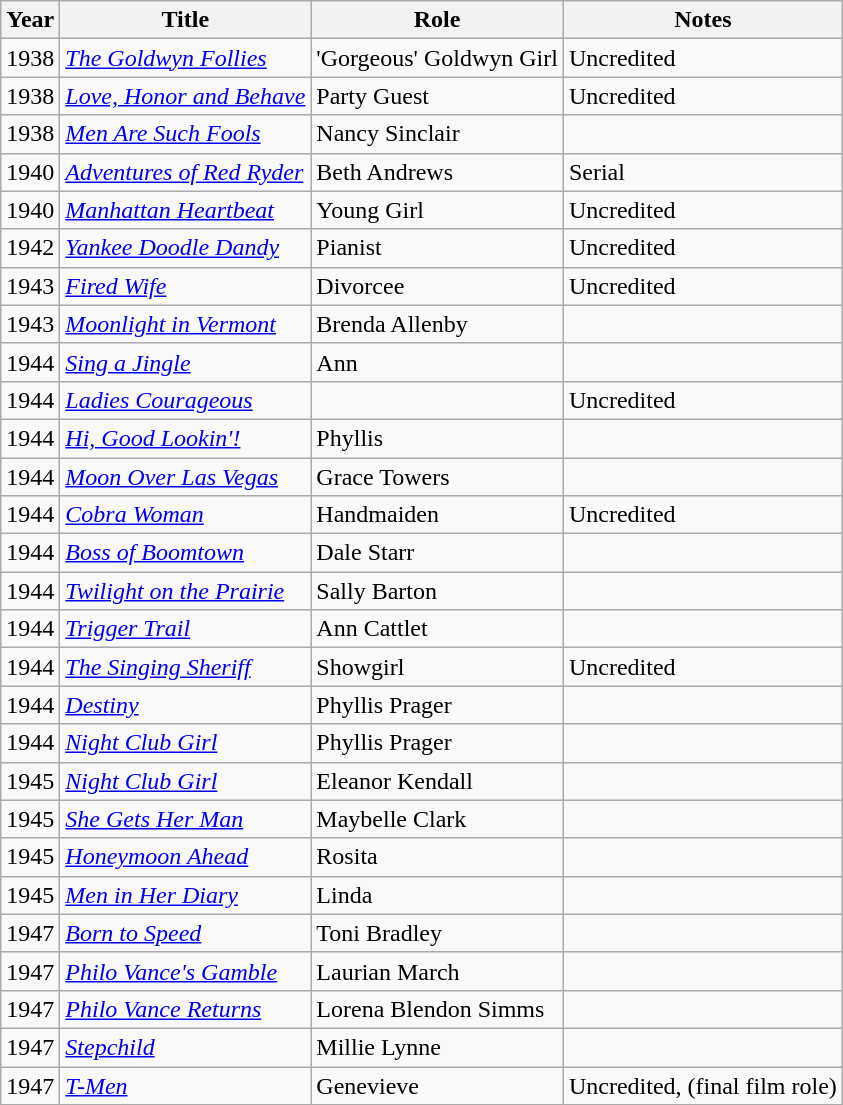<table class="wikitable">
<tr>
<th>Year</th>
<th>Title</th>
<th>Role</th>
<th>Notes</th>
</tr>
<tr>
<td>1938</td>
<td><em><a href='#'>The Goldwyn Follies</a></em></td>
<td>'Gorgeous' Goldwyn Girl</td>
<td>Uncredited</td>
</tr>
<tr>
<td>1938</td>
<td><em><a href='#'>Love, Honor and Behave</a></em></td>
<td>Party Guest</td>
<td>Uncredited</td>
</tr>
<tr>
<td>1938</td>
<td><em><a href='#'>Men Are Such Fools</a></em></td>
<td>Nancy Sinclair</td>
<td></td>
</tr>
<tr>
<td>1940</td>
<td><em><a href='#'>Adventures of Red Ryder</a></em></td>
<td>Beth Andrews</td>
<td>Serial</td>
</tr>
<tr>
<td>1940</td>
<td><em><a href='#'>Manhattan Heartbeat</a></em></td>
<td>Young Girl</td>
<td>Uncredited</td>
</tr>
<tr>
<td>1942</td>
<td><em><a href='#'>Yankee Doodle Dandy</a></em></td>
<td>Pianist</td>
<td>Uncredited</td>
</tr>
<tr>
<td>1943</td>
<td><em><a href='#'>Fired Wife</a></em></td>
<td>Divorcee</td>
<td>Uncredited</td>
</tr>
<tr>
<td>1943</td>
<td><em><a href='#'>Moonlight in Vermont</a></em></td>
<td>Brenda Allenby</td>
<td></td>
</tr>
<tr>
<td>1944</td>
<td><em><a href='#'>Sing a Jingle</a></em></td>
<td>Ann</td>
<td></td>
</tr>
<tr>
<td>1944</td>
<td><em><a href='#'>Ladies Courageous</a></em></td>
<td></td>
<td>Uncredited</td>
</tr>
<tr>
<td>1944</td>
<td><em><a href='#'>Hi, Good Lookin'!</a></em></td>
<td>Phyllis</td>
<td></td>
</tr>
<tr>
<td>1944</td>
<td><em><a href='#'>Moon Over Las Vegas</a></em></td>
<td>Grace Towers</td>
<td></td>
</tr>
<tr>
<td>1944</td>
<td><em><a href='#'>Cobra Woman</a></em></td>
<td>Handmaiden</td>
<td>Uncredited</td>
</tr>
<tr>
<td>1944</td>
<td><em><a href='#'>Boss of Boomtown</a></em></td>
<td>Dale Starr</td>
<td></td>
</tr>
<tr>
<td>1944</td>
<td><em><a href='#'>Twilight on the Prairie</a></em></td>
<td>Sally Barton</td>
<td></td>
</tr>
<tr>
<td>1944</td>
<td><em><a href='#'>Trigger Trail</a></em></td>
<td>Ann Cattlet</td>
<td></td>
</tr>
<tr>
<td>1944</td>
<td><em><a href='#'>The Singing Sheriff</a></em></td>
<td>Showgirl</td>
<td>Uncredited</td>
</tr>
<tr>
<td>1944</td>
<td><em><a href='#'>Destiny</a></em></td>
<td>Phyllis Prager</td>
<td></td>
</tr>
<tr>
<td>1944</td>
<td><em><a href='#'>Night Club Girl</a></em></td>
<td>Phyllis Prager</td>
<td></td>
</tr>
<tr>
<td>1945</td>
<td><em><a href='#'>Night Club Girl</a></em></td>
<td>Eleanor Kendall</td>
<td></td>
</tr>
<tr>
<td>1945</td>
<td><em><a href='#'>She Gets Her Man</a></em></td>
<td>Maybelle Clark</td>
<td></td>
</tr>
<tr>
<td>1945</td>
<td><em><a href='#'>Honeymoon Ahead</a></em></td>
<td>Rosita</td>
<td></td>
</tr>
<tr>
<td>1945</td>
<td><em><a href='#'>Men in Her Diary</a></em></td>
<td>Linda</td>
<td></td>
</tr>
<tr>
<td>1947</td>
<td><em><a href='#'>Born to Speed</a></em></td>
<td>Toni Bradley</td>
<td></td>
</tr>
<tr>
<td>1947</td>
<td><em><a href='#'>Philo Vance's Gamble</a></em></td>
<td>Laurian March</td>
<td></td>
</tr>
<tr>
<td>1947</td>
<td><em><a href='#'>Philo Vance Returns</a></em></td>
<td>Lorena Blendon Simms</td>
<td></td>
</tr>
<tr>
<td>1947</td>
<td><em><a href='#'>Stepchild</a></em></td>
<td>Millie Lynne</td>
<td></td>
</tr>
<tr>
<td>1947</td>
<td><em><a href='#'>T-Men</a></em></td>
<td>Genevieve</td>
<td>Uncredited, (final film role)</td>
</tr>
</table>
